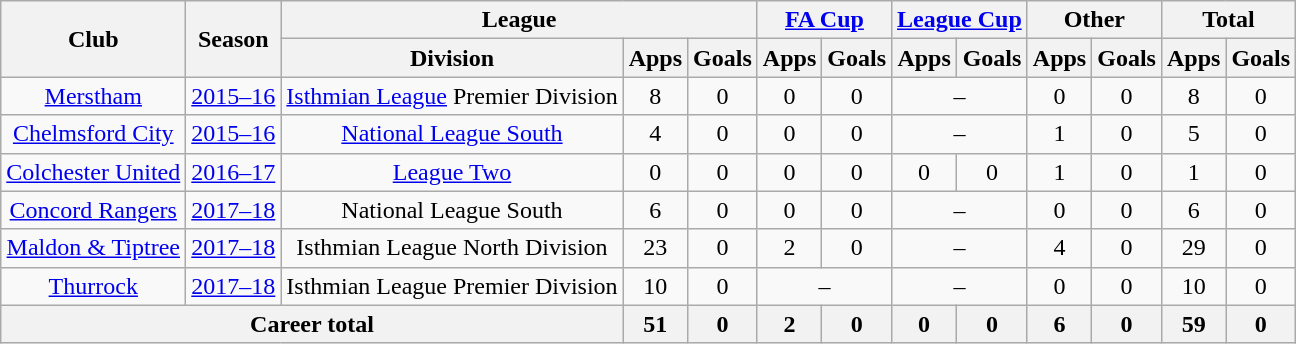<table class=wikitable style="text-align: center;">
<tr>
<th rowspan=2>Club</th>
<th rowspan=2>Season</th>
<th colspan=3>League</th>
<th colspan=2><a href='#'>FA Cup</a></th>
<th colspan=2><a href='#'>League Cup</a></th>
<th colspan=2>Other</th>
<th colspan=2>Total</th>
</tr>
<tr>
<th>Division</th>
<th>Apps</th>
<th>Goals</th>
<th>Apps</th>
<th>Goals</th>
<th>Apps</th>
<th>Goals</th>
<th>Apps</th>
<th>Goals</th>
<th>Apps</th>
<th>Goals</th>
</tr>
<tr>
<td><a href='#'>Merstham</a></td>
<td><a href='#'>2015–16</a></td>
<td><a href='#'>Isthmian League</a> Premier Division</td>
<td>8</td>
<td>0</td>
<td>0</td>
<td>0</td>
<td colspan=2>–</td>
<td>0</td>
<td>0</td>
<td>8</td>
<td>0</td>
</tr>
<tr>
<td><a href='#'>Chelmsford City</a></td>
<td><a href='#'>2015–16</a></td>
<td><a href='#'>National League South</a></td>
<td>4</td>
<td>0</td>
<td>0</td>
<td>0</td>
<td colspan=2>–</td>
<td>1</td>
<td>0</td>
<td>5</td>
<td>0</td>
</tr>
<tr>
<td><a href='#'>Colchester United</a></td>
<td><a href='#'>2016–17</a></td>
<td><a href='#'>League Two</a></td>
<td>0</td>
<td>0</td>
<td>0</td>
<td>0</td>
<td>0</td>
<td>0</td>
<td>1</td>
<td>0</td>
<td>1</td>
<td>0</td>
</tr>
<tr>
<td><a href='#'>Concord Rangers</a></td>
<td><a href='#'>2017–18</a></td>
<td>National League South</td>
<td>6</td>
<td>0</td>
<td>0</td>
<td>0</td>
<td colspan=2>–</td>
<td>0</td>
<td>0</td>
<td>6</td>
<td>0</td>
</tr>
<tr>
<td><a href='#'>Maldon & Tiptree</a></td>
<td><a href='#'>2017–18</a></td>
<td>Isthmian League North Division</td>
<td>23</td>
<td>0</td>
<td>2</td>
<td>0</td>
<td colspan=2>–</td>
<td>4</td>
<td>0</td>
<td>29</td>
<td>0</td>
</tr>
<tr>
<td><a href='#'>Thurrock</a></td>
<td><a href='#'>2017–18</a></td>
<td>Isthmian League Premier Division</td>
<td>10</td>
<td>0</td>
<td colspan=2>–</td>
<td colspan=2>–</td>
<td>0</td>
<td>0</td>
<td>10</td>
<td>0</td>
</tr>
<tr>
<th colspan=3>Career total</th>
<th>51</th>
<th>0</th>
<th>2</th>
<th>0</th>
<th>0</th>
<th>0</th>
<th>6</th>
<th>0</th>
<th>59</th>
<th>0</th>
</tr>
</table>
